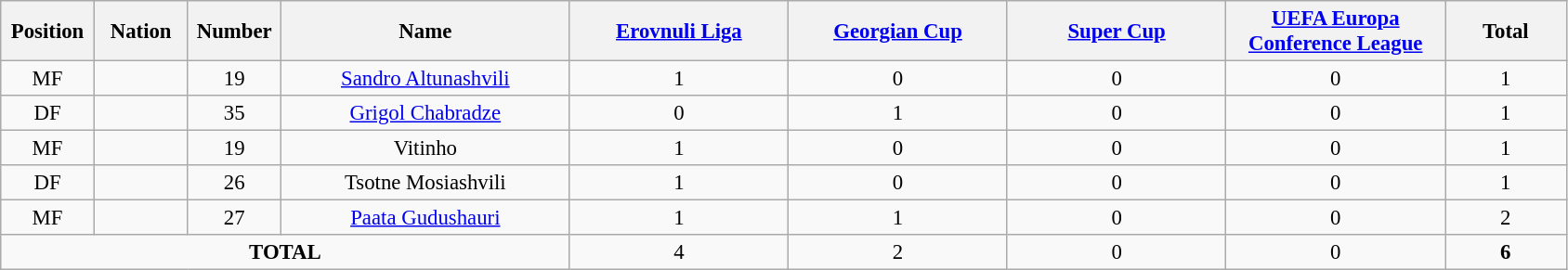<table class="wikitable" style="font-size: 95%; text-align: center;">
<tr>
<th width=60>Position</th>
<th width=60>Nation</th>
<th width=60>Number</th>
<th width=200>Name</th>
<th width=150><a href='#'>Erovnuli Liga</a></th>
<th width=150><a href='#'>Georgian Cup</a></th>
<th width=150><a href='#'>Super Cup</a></th>
<th width=150><a href='#'>UEFA Europa Conference League</a></th>
<th width=80>Total</th>
</tr>
<tr>
<td>MF</td>
<td></td>
<td>19</td>
<td><a href='#'>Sandro Altunashvili</a></td>
<td>1</td>
<td>0</td>
<td>0</td>
<td>0</td>
<td>1</td>
</tr>
<tr>
<td>DF</td>
<td></td>
<td>35</td>
<td><a href='#'>Grigol Chabradze</a></td>
<td>0</td>
<td>1</td>
<td>0</td>
<td>0</td>
<td>1</td>
</tr>
<tr>
<td>MF</td>
<td></td>
<td>19</td>
<td>Vitinho</td>
<td>1</td>
<td>0</td>
<td>0</td>
<td>0</td>
<td>1</td>
</tr>
<tr>
<td>DF</td>
<td></td>
<td>26</td>
<td>Tsotne Mosiashvili</td>
<td>1</td>
<td>0</td>
<td>0</td>
<td>0</td>
<td>1</td>
</tr>
<tr>
<td>MF</td>
<td></td>
<td>27</td>
<td><a href='#'>Paata Gudushauri</a></td>
<td>1</td>
<td>1</td>
<td>0</td>
<td>0</td>
<td>2</td>
</tr>
<tr>
<td colspan="4"><strong>TOTAL</strong></td>
<td>4</td>
<td>2</td>
<td>0</td>
<td>0</td>
<td><strong>6</strong></td>
</tr>
</table>
